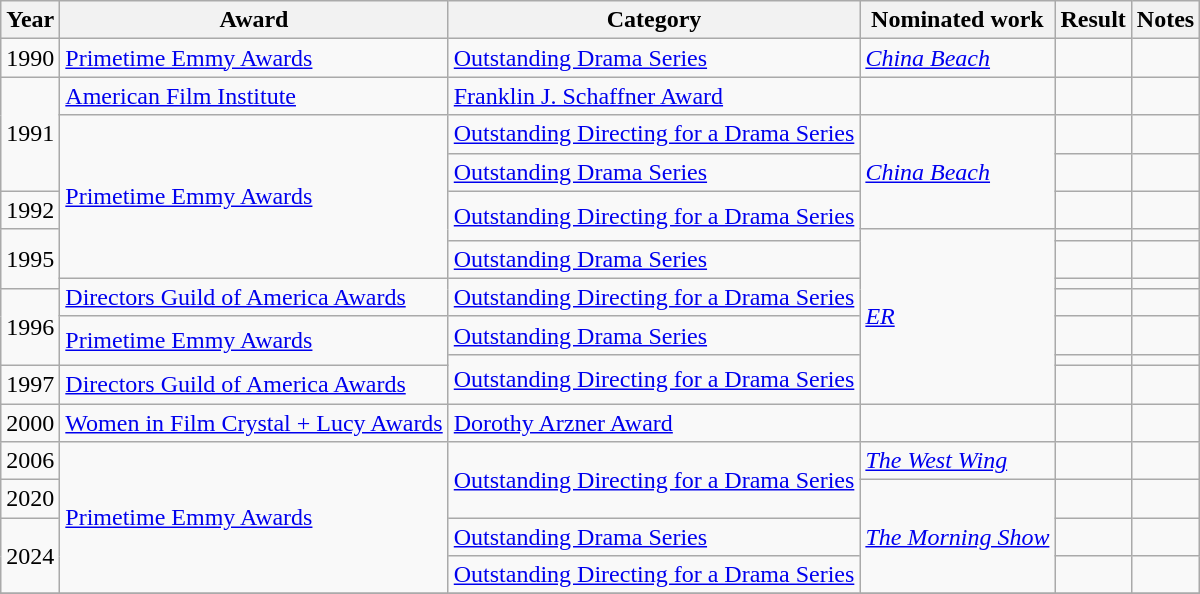<table class="wikitable">
<tr>
<th>Year</th>
<th>Award</th>
<th>Category</th>
<th>Nominated work</th>
<th>Result</th>
<th>Notes</th>
</tr>
<tr>
<td>1990</td>
<td><a href='#'>Primetime Emmy Awards</a></td>
<td><a href='#'>Outstanding Drama Series</a></td>
<td><em><a href='#'>China Beach</a></em></td>
<td></td>
<td></td>
</tr>
<tr>
<td rowspan=3>1991</td>
<td><a href='#'>American Film Institute</a></td>
<td><a href='#'>Franklin J. Schaffner Award</a></td>
<td></td>
<td></td>
<td></td>
</tr>
<tr>
<td rowspan=5><a href='#'>Primetime Emmy Awards</a></td>
<td><a href='#'>Outstanding Directing for a Drama Series</a></td>
<td rowspan=3><em><a href='#'>China Beach</a></em></td>
<td></td>
<td></td>
</tr>
<tr>
<td><a href='#'>Outstanding Drama Series</a></td>
<td></td>
<td></td>
</tr>
<tr>
<td>1992</td>
<td rowspan=2><a href='#'>Outstanding Directing for a Drama Series</a></td>
<td></td>
<td></td>
</tr>
<tr>
<td rowspan=3>1995</td>
<td rowspan=7><em><a href='#'>ER</a></em></td>
<td></td>
<td></td>
</tr>
<tr>
<td><a href='#'>Outstanding Drama Series</a></td>
<td></td>
<td></td>
</tr>
<tr>
<td rowspan=2><a href='#'>Directors Guild of America Awards</a></td>
<td rowspan=2><a href='#'>Outstanding Directing for a Drama Series</a></td>
<td></td>
<td></td>
</tr>
<tr>
<td rowspan=3>1996</td>
<td></td>
<td></td>
</tr>
<tr>
<td rowspan=2><a href='#'>Primetime Emmy Awards</a></td>
<td><a href='#'>Outstanding Drama Series</a></td>
<td></td>
<td></td>
</tr>
<tr>
<td rowspan=2><a href='#'>Outstanding Directing for a Drama Series</a></td>
<td></td>
<td></td>
</tr>
<tr>
<td>1997</td>
<td><a href='#'>Directors Guild of America Awards</a></td>
<td></td>
<td></td>
</tr>
<tr>
<td>2000</td>
<td><a href='#'>Women in Film Crystal + Lucy Awards</a></td>
<td><a href='#'>Dorothy Arzner Award</a></td>
<td></td>
<td></td>
<td></td>
</tr>
<tr>
<td>2006</td>
<td rowspan="4"><a href='#'>Primetime Emmy Awards</a></td>
<td rowspan="2"><a href='#'>Outstanding Directing for a Drama Series</a></td>
<td><em><a href='#'>The West Wing</a></em></td>
<td></td>
<td></td>
</tr>
<tr>
<td>2020</td>
<td rowspan="3"><em><a href='#'>The Morning Show</a></em></td>
<td></td>
<td></td>
</tr>
<tr>
<td rowspan="2">2024</td>
<td><a href='#'>Outstanding Drama Series</a></td>
<td></td>
<td></td>
</tr>
<tr>
<td><a href='#'>Outstanding Directing for a Drama Series</a></td>
<td></td>
<td></td>
</tr>
<tr>
</tr>
</table>
